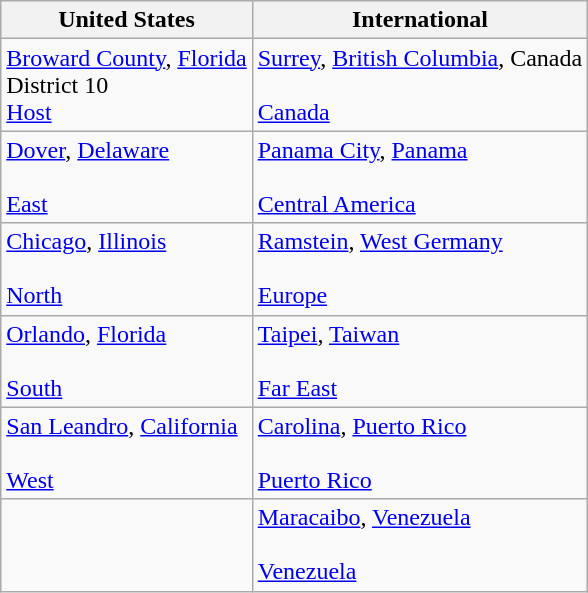<table class="wikitable">
<tr>
<th>United States</th>
<th>International</th>
</tr>
<tr>
<td> <a href='#'>Broward County</a>, <a href='#'>Florida</a><br>District 10<br><a href='#'>Host</a></td>
<td> <a href='#'>Surrey</a>, <a href='#'>British Columbia</a>, Canada<br><br><a href='#'>Canada</a></td>
</tr>
<tr>
<td> <a href='#'>Dover</a>, <a href='#'>Delaware</a><br><br><a href='#'>East</a></td>
<td> <a href='#'>Panama City</a>, <a href='#'>Panama</a><br> <br><a href='#'>Central America</a></td>
</tr>
<tr>
<td> <a href='#'>Chicago</a>, <a href='#'>Illinois</a><br><br><a href='#'>North</a></td>
<td> <a href='#'>Ramstein</a>, <a href='#'>West Germany</a><br><br><a href='#'>Europe</a></td>
</tr>
<tr>
<td> <a href='#'>Orlando</a>, <a href='#'>Florida</a><br><br><a href='#'>South</a></td>
<td> <a href='#'>Taipei</a>, <a href='#'>Taiwan</a><br><br><a href='#'>Far East</a></td>
</tr>
<tr>
<td> <a href='#'>San Leandro</a>, <a href='#'>California</a><br><br><a href='#'>West</a></td>
<td> <a href='#'>Carolina</a>, <a href='#'>Puerto Rico</a><br> <br><a href='#'>Puerto Rico</a></td>
</tr>
<tr>
<td></td>
<td> <a href='#'>Maracaibo</a>, <a href='#'>Venezuela</a><br> <br><a href='#'>Venezuela</a></td>
</tr>
</table>
